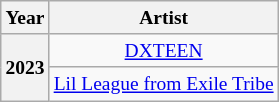<table class="wikitable mw-collapsible mw-collapsed" style="font-size:small; text-align:center">
<tr>
<th>Year</th>
<th>Artist</th>
</tr>
<tr>
<th rowspan="2">2023</th>
<td><a href='#'>DXTEEN</a></td>
</tr>
<tr>
<td><a href='#'>Lil League from Exile Tribe</a></td>
</tr>
</table>
